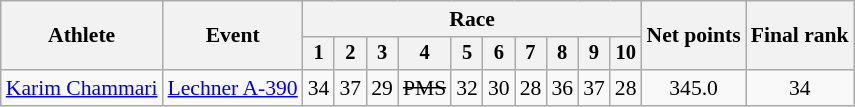<table class="wikitable" style="font-size:90%">
<tr>
<th rowspan="2">Athlete</th>
<th rowspan="2">Event</th>
<th colspan=10>Race</th>
<th rowspan=2>Net points</th>
<th rowspan=2>Final rank</th>
</tr>
<tr style="font-size:95%">
<th>1</th>
<th>2</th>
<th>3</th>
<th>4</th>
<th>5</th>
<th>6</th>
<th>7</th>
<th>8</th>
<th>9</th>
<th>10</th>
</tr>
<tr align=center>
<td align=left><a href='#'>Karim Chammari</a></td>
<td align=left><a href='#'>Lechner A-390</a></td>
<td>34</td>
<td>37</td>
<td>29</td>
<td><s>PMS</s></td>
<td>32</td>
<td>30</td>
<td>28</td>
<td>36</td>
<td>37</td>
<td>28</td>
<td>345.0</td>
<td>34</td>
</tr>
</table>
